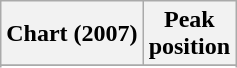<table class="wikitable sortable">
<tr>
<th>Chart (2007)</th>
<th>Peak<br>position</th>
</tr>
<tr>
</tr>
<tr>
</tr>
</table>
